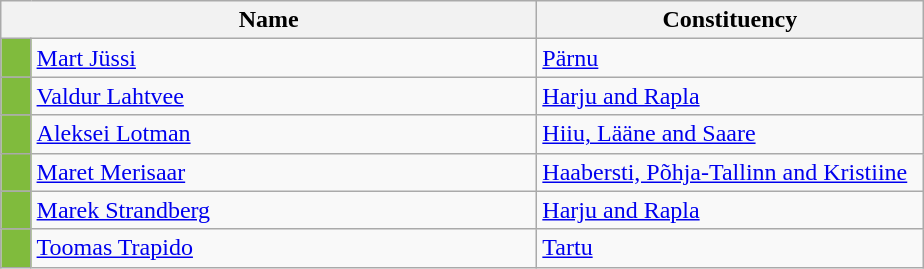<table class="wikitable collapsible collapsed">
<tr>
<th colspan=2 width=350>Name</th>
<th width=250>Constituency</th>
</tr>
<tr>
<td style="background-color:#80BB3D"></td>
<td><a href='#'>Mart Jüssi</a></td>
<td><a href='#'>Pärnu</a></td>
</tr>
<tr>
<td style="background-color:#80BB3D"></td>
<td><a href='#'>Valdur Lahtvee</a></td>
<td><a href='#'>Harju and Rapla</a></td>
</tr>
<tr>
<td style="background-color:#80BB3D"></td>
<td><a href='#'>Aleksei Lotman</a></td>
<td><a href='#'>Hiiu, Lääne and Saare</a></td>
</tr>
<tr>
<td style="background-color:#80BB3D"></td>
<td><a href='#'>Maret Merisaar</a></td>
<td><a href='#'>Haabersti, Põhja-Tallinn and Kristiine</a></td>
</tr>
<tr>
<td style="background-color:#80BB3D"></td>
<td><a href='#'>Marek Strandberg</a></td>
<td><a href='#'>Harju and Rapla</a></td>
</tr>
<tr>
<td style="background-color:#80BB3D"></td>
<td><a href='#'>Toomas Trapido</a></td>
<td><a href='#'>Tartu</a></td>
</tr>
</table>
